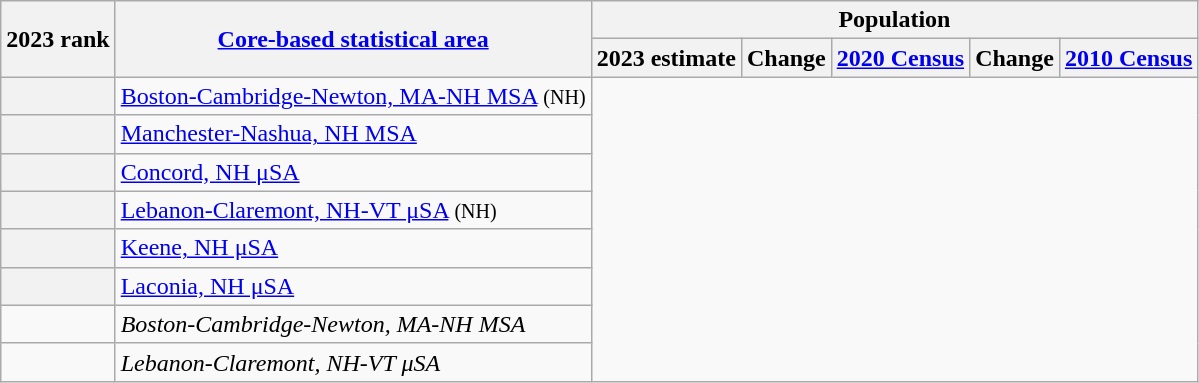<table class="wikitable sortable">
<tr>
<th scope=col rowspan=2>2023 rank</th>
<th scope=col rowspan=2><a href='#'>Core-based statistical area</a></th>
<th colspan=5>Population</th>
</tr>
<tr>
<th scope=col>2023 estimate</th>
<th scope=col>Change</th>
<th scope=col><a href='#'>2020 Census</a></th>
<th scope=col>Change</th>
<th scope=col><a href='#'>2010 Census</a></th>
</tr>
<tr>
<th scope=row></th>
<td><a href='#'>Boston-Cambridge-Newton, MA-NH MSA</a> <small>(NH)</small><br></td>
</tr>
<tr>
<th scope=row></th>
<td><a href='#'>Manchester-Nashua, NH MSA</a><br></td>
</tr>
<tr>
<th scope=row></th>
<td><a href='#'>Concord, NH μSA</a><br></td>
</tr>
<tr>
<th scope=row></th>
<td><a href='#'>Lebanon-Claremont, NH-VT μSA</a> <small>(NH)</small><br></td>
</tr>
<tr>
<th scope=row></th>
<td><a href='#'>Keene, NH μSA</a><br></td>
</tr>
<tr>
<th scope=row></th>
<td><a href='#'>Laconia, NH μSA</a><br></td>
</tr>
<tr>
<td></td>
<td><em><span>Boston-Cambridge-Newton, MA-NH MSA</span></em><br></td>
</tr>
<tr>
<td></td>
<td><em><span>Lebanon-Claremont, NH-VT μSA</span></em><br></td>
</tr>
</table>
